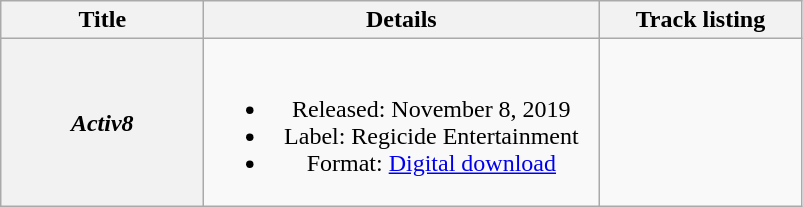<table class="wikitable plainrowheaders" style="text-align:center;">
<tr>
<th scope="col" style="width:8em">Title</th>
<th scope="col" style="width:16em">Details</th>
<th scope="col" style="width:8em">Track listing</th>
</tr>
<tr>
<th scope="row"><em>Activ8</em></th>
<td><br><ul><li>Released: November 8, 2019</li><li>Label: Regicide Entertainment</li><li>Format: <a href='#'>Digital download</a></li></ul></td>
<td align="left" style="font-size: 85%;"><br></td>
</tr>
</table>
